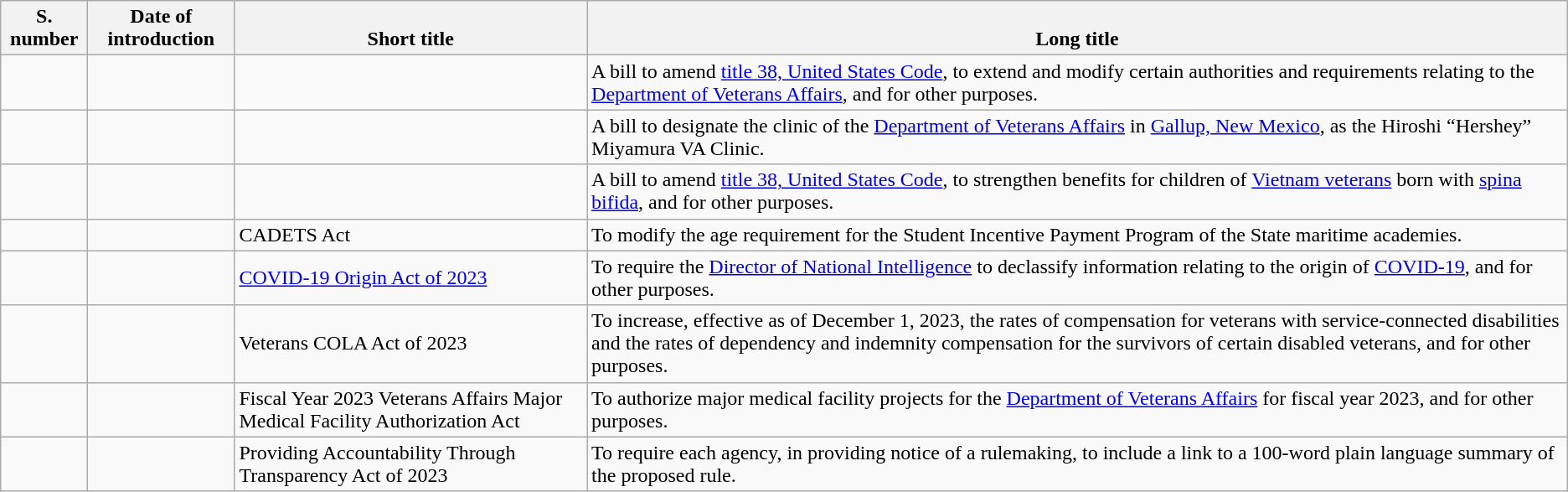<table class="wikitable">
<tr valign="bottom">
<th>S. number</th>
<th>Date of introduction</th>
<th>Short title</th>
<th>Long title</th>
</tr>
<tr>
<td></td>
<td></td>
<td></td>
<td>A bill to amend <a href='#'>title 38, United States Code</a>, to extend and modify certain authorities and requirements relating to the <a href='#'>Department of Veterans Affairs</a>, and for other purposes.</td>
</tr>
<tr>
<td></td>
<td></td>
<td></td>
<td>A bill to designate the clinic of the <a href='#'>Department of Veterans Affairs</a> in <a href='#'>Gallup, New Mexico</a>, as the Hiroshi “Hershey” Miyamura VA Clinic.</td>
</tr>
<tr>
<td></td>
<td></td>
<td></td>
<td>A bill to amend <a href='#'>title 38, United States Code</a>, to strengthen benefits for children of <a href='#'>Vietnam veterans</a> born with <a href='#'>spina bifida</a>, and for other purposes.</td>
</tr>
<tr>
<td></td>
<td></td>
<td>CADETS Act</td>
<td>To modify the age requirement for the Student Incentive Payment Program of the State maritime academies.</td>
</tr>
<tr>
<td></td>
<td></td>
<td><a href='#'>COVID-19 Origin Act of 2023</a></td>
<td>To require the <a href='#'>Director of National Intelligence</a> to declassify information relating to the origin of <a href='#'>COVID-19</a>, and for other purposes.</td>
</tr>
<tr>
<td></td>
<td></td>
<td>Veterans COLA Act of 2023</td>
<td>To increase, effective as of December 1, 2023, the rates of compensation for veterans with service-connected disabilities and the rates of dependency and indemnity compensation for the survivors of certain disabled veterans, and for other purposes.</td>
</tr>
<tr>
<td></td>
<td></td>
<td>Fiscal Year 2023 Veterans Affairs Major Medical Facility Authorization Act</td>
<td>To authorize major medical facility projects for the <a href='#'>Department of Veterans Affairs</a> for fiscal year 2023, and for other purposes.</td>
</tr>
<tr>
<td></td>
<td></td>
<td>Providing Accountability Through Transparency Act of 2023</td>
<td>To require each agency, in providing notice of a rulemaking, to include a link to a 100-word plain language summary of the proposed rule.</td>
</tr>
</table>
